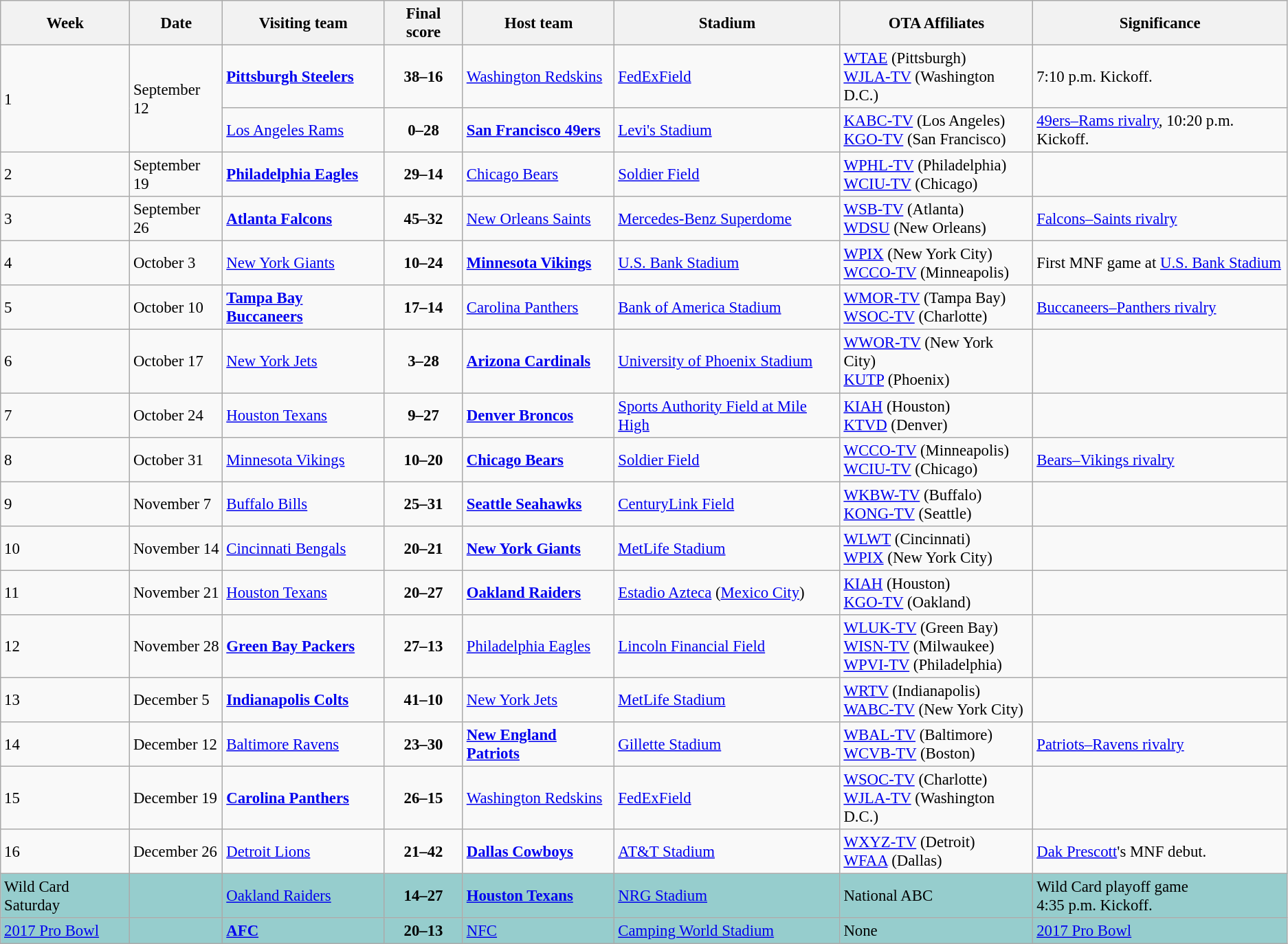<table class="wikitable" style="font-size: 95%;">
<tr>
<th>Week</th>
<th>Date</th>
<th>Visiting team</th>
<th>Final score</th>
<th>Host team</th>
<th>Stadium</th>
<th>OTA Affiliates</th>
<th>Significance</th>
</tr>
<tr>
<td rowspan="2">1</td>
<td rowspan="2">September 12</td>
<td><strong><a href='#'>Pittsburgh Steelers</a></strong></td>
<td align="center"><strong>38–16</strong></td>
<td><a href='#'>Washington Redskins</a></td>
<td><a href='#'>FedExField</a></td>
<td><a href='#'>WTAE</a> (Pittsburgh)<br><a href='#'>WJLA-TV</a> (Washington D.C.)</td>
<td>7:10 p.m. Kickoff.</td>
</tr>
<tr>
<td><a href='#'>Los Angeles Rams</a></td>
<td align="center"><strong>0–28</strong></td>
<td><strong><a href='#'>San Francisco 49ers</a></strong></td>
<td><a href='#'>Levi's Stadium</a></td>
<td><a href='#'>KABC-TV</a> (Los Angeles)<br><a href='#'>KGO-TV</a> (San Francisco)</td>
<td><a href='#'>49ers–Rams rivalry</a>, 10:20 p.m. Kickoff.</td>
</tr>
<tr>
<td>2</td>
<td>September 19</td>
<td><strong><a href='#'>Philadelphia Eagles</a></strong></td>
<td align="center"><strong>29–14</strong></td>
<td><a href='#'>Chicago Bears</a></td>
<td><a href='#'>Soldier Field</a></td>
<td><a href='#'>WPHL-TV</a> (Philadelphia)<br><a href='#'>WCIU-TV</a> (Chicago)</td>
<td></td>
</tr>
<tr>
<td>3</td>
<td>September 26</td>
<td><strong><a href='#'>Atlanta Falcons</a></strong></td>
<td align="center"><strong>45–32</strong></td>
<td><a href='#'>New Orleans Saints</a></td>
<td><a href='#'>Mercedes-Benz Superdome</a></td>
<td><a href='#'>WSB-TV</a> (Atlanta)<br><a href='#'>WDSU</a> (New Orleans)</td>
<td><a href='#'>Falcons–Saints rivalry</a></td>
</tr>
<tr>
<td>4</td>
<td>October 3</td>
<td><a href='#'>New York Giants</a></td>
<td align="center"><strong>10–24</strong></td>
<td><strong><a href='#'>Minnesota Vikings</a></strong></td>
<td><a href='#'>U.S. Bank Stadium</a></td>
<td><a href='#'>WPIX</a> (New York City)<br><a href='#'>WCCO-TV</a> (Minneapolis)</td>
<td>First MNF game at <a href='#'>U.S. Bank Stadium</a></td>
</tr>
<tr>
<td>5</td>
<td>October 10</td>
<td><strong><a href='#'>Tampa Bay Buccaneers</a></strong></td>
<td align="center"><strong>17–14</strong></td>
<td><a href='#'>Carolina Panthers</a></td>
<td><a href='#'>Bank of America Stadium</a></td>
<td><a href='#'>WMOR-TV</a> (Tampa Bay)<br><a href='#'>WSOC-TV</a> (Charlotte)</td>
<td><a href='#'>Buccaneers–Panthers rivalry</a></td>
</tr>
<tr>
<td>6</td>
<td>October 17</td>
<td><a href='#'>New York Jets</a></td>
<td align="center"><strong>3–28</strong></td>
<td><strong><a href='#'>Arizona Cardinals</a></strong></td>
<td><a href='#'>University of Phoenix Stadium</a></td>
<td><a href='#'>WWOR-TV</a> (New York City)<br><a href='#'>KUTP</a> (Phoenix)</td>
<td></td>
</tr>
<tr>
<td>7</td>
<td>October 24</td>
<td><a href='#'>Houston Texans</a></td>
<td align="center"><strong>9–27</strong></td>
<td><strong><a href='#'>Denver Broncos</a></strong></td>
<td><a href='#'>Sports Authority Field at Mile High</a></td>
<td><a href='#'>KIAH</a> (Houston)<br><a href='#'>KTVD</a> (Denver)</td>
<td></td>
</tr>
<tr>
<td>8</td>
<td>October 31</td>
<td><a href='#'>Minnesota Vikings</a></td>
<td align="center"><strong>10–20</strong></td>
<td><strong><a href='#'>Chicago Bears</a></strong></td>
<td><a href='#'>Soldier Field</a></td>
<td><a href='#'>WCCO-TV</a> (Minneapolis)<br><a href='#'>WCIU-TV</a> (Chicago)</td>
<td><a href='#'>Bears–Vikings rivalry</a></td>
</tr>
<tr>
<td>9</td>
<td>November 7</td>
<td><a href='#'>Buffalo Bills</a></td>
<td align="center"><strong>25–31</strong></td>
<td><strong><a href='#'>Seattle Seahawks</a></strong></td>
<td><a href='#'>CenturyLink Field</a></td>
<td><a href='#'>WKBW-TV</a> (Buffalo)<br><a href='#'>KONG-TV</a> (Seattle)</td>
<td></td>
</tr>
<tr>
<td>10</td>
<td>November 14</td>
<td><a href='#'>Cincinnati Bengals</a></td>
<td align="center"><strong>20–21</strong></td>
<td><strong><a href='#'>New York Giants</a></strong></td>
<td><a href='#'>MetLife Stadium</a></td>
<td><a href='#'>WLWT</a> (Cincinnati)<br><a href='#'>WPIX</a> (New York City)</td>
<td></td>
</tr>
<tr>
<td>11</td>
<td>November 21</td>
<td><a href='#'>Houston Texans</a></td>
<td align="center"><strong>20–27</strong></td>
<td><strong><a href='#'>Oakland Raiders</a></strong></td>
<td><a href='#'>Estadio Azteca</a> (<a href='#'>Mexico City</a>)</td>
<td><a href='#'>KIAH</a> (Houston)<br><a href='#'>KGO-TV</a> (Oakland)</td>
<td></td>
</tr>
<tr>
<td>12</td>
<td>November 28</td>
<td><strong><a href='#'>Green Bay Packers</a></strong></td>
<td align="center"><strong>27–13</strong></td>
<td><a href='#'>Philadelphia Eagles</a></td>
<td><a href='#'>Lincoln Financial Field</a></td>
<td><a href='#'>WLUK-TV</a> (Green Bay)<br><a href='#'>WISN-TV</a> (Milwaukee)<br><a href='#'>WPVI-TV</a> (Philadelphia)</td>
<td></td>
</tr>
<tr>
<td>13</td>
<td>December 5</td>
<td><strong><a href='#'>Indianapolis Colts</a></strong></td>
<td align="center"><strong>41–10</strong></td>
<td><a href='#'>New York Jets</a></td>
<td><a href='#'>MetLife Stadium</a></td>
<td><a href='#'>WRTV</a> (Indianapolis)<br><a href='#'>WABC-TV</a> (New York City)</td>
<td></td>
</tr>
<tr>
<td>14</td>
<td>December 12</td>
<td><a href='#'>Baltimore Ravens</a></td>
<td align="center"><strong>23–30</strong></td>
<td><strong><a href='#'>New England Patriots</a></strong></td>
<td><a href='#'>Gillette Stadium</a></td>
<td><a href='#'>WBAL-TV</a> (Baltimore)<br><a href='#'>WCVB-TV</a> (Boston)</td>
<td><a href='#'>Patriots–Ravens rivalry</a></td>
</tr>
<tr>
<td>15</td>
<td>December 19</td>
<td><strong><a href='#'>Carolina Panthers</a></strong></td>
<td align="center"><strong>26–15</strong></td>
<td><a href='#'>Washington Redskins</a></td>
<td><a href='#'>FedExField</a></td>
<td><a href='#'>WSOC-TV</a> (Charlotte)<br><a href='#'>WJLA-TV</a> (Washington D.C.)</td>
<td></td>
</tr>
<tr>
<td>16</td>
<td>December 26</td>
<td><a href='#'>Detroit Lions</a></td>
<td align="center"><strong>21–42</strong></td>
<td><strong><a href='#'>Dallas Cowboys</a></strong></td>
<td><a href='#'>AT&T Stadium</a></td>
<td><a href='#'>WXYZ-TV</a> (Detroit)<br><a href='#'>WFAA</a> (Dallas)</td>
<td><a href='#'>Dak Prescott</a>'s MNF debut.</td>
</tr>
<tr style="background:#96cdcd;">
<td>Wild Card Saturday</td>
<td></td>
<td><a href='#'>Oakland Raiders</a></td>
<td align="center"><strong>14–27</strong></td>
<td><strong><a href='#'>Houston Texans</a></strong></td>
<td><a href='#'>NRG Stadium</a></td>
<td>National ABC</td>
<td>Wild Card playoff game<br>4:35 p.m. Kickoff.</td>
</tr>
<tr style="background:#96cdcd;">
<td><a href='#'>2017 Pro Bowl</a></td>
<td></td>
<td><strong><a href='#'>AFC</a></strong></td>
<td align="center"><strong>20–13</strong></td>
<td><a href='#'>NFC</a></td>
<td><a href='#'>Camping World Stadium</a></td>
<td>None</td>
<td><a href='#'>2017 Pro Bowl</a></td>
</tr>
</table>
